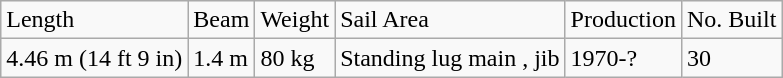<table class="wikitable">
<tr>
<td>Length</td>
<td>Beam</td>
<td>Weight</td>
<td>Sail Area</td>
<td>Production</td>
<td>No. Built</td>
</tr>
<tr>
<td>4.46 m (14 ft 9 in)</td>
<td>1.4 m</td>
<td>80 kg</td>
<td>Standing lug main , jib </td>
<td>1970-?</td>
<td>30</td>
</tr>
</table>
